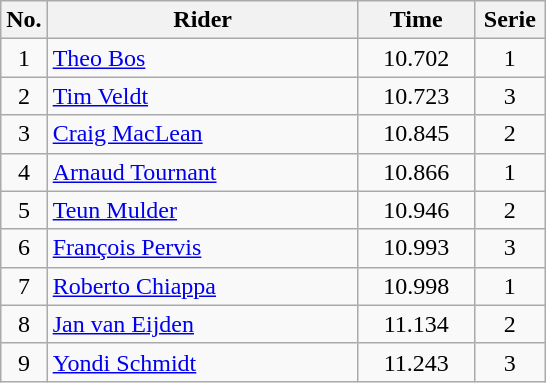<table class="wikitable">
<tr>
<th width="20px">No.</th>
<th width="200px">Rider</th>
<th width="70px">Time</th>
<th width="40px">Serie</th>
</tr>
<tr align=center>
<td>1</td>
<td align=left> <a href='#'>Theo Bos</a></td>
<td>10.702</td>
<td>1</td>
</tr>
<tr align=center>
<td>2</td>
<td align=left> <a href='#'>Tim Veldt</a></td>
<td>10.723</td>
<td>3</td>
</tr>
<tr align=center>
<td>3</td>
<td align=left> <a href='#'>Craig MacLean</a></td>
<td>10.845</td>
<td>2</td>
</tr>
<tr align=center>
<td>4</td>
<td align=left> <a href='#'>Arnaud Tournant</a></td>
<td>10.866</td>
<td>1</td>
</tr>
<tr align=center>
<td>5</td>
<td align=left> <a href='#'>Teun Mulder</a></td>
<td>10.946</td>
<td>2</td>
</tr>
<tr align=center>
<td>6</td>
<td align=left> <a href='#'>François Pervis</a></td>
<td>10.993</td>
<td>3</td>
</tr>
<tr align=center>
<td>7</td>
<td align=left> <a href='#'>Roberto Chiappa</a></td>
<td>10.998</td>
<td>1</td>
</tr>
<tr align=center>
<td>8</td>
<td align=left> <a href='#'>Jan van Eijden</a></td>
<td>11.134</td>
<td>2</td>
</tr>
<tr align=center>
<td>9</td>
<td align=left> <a href='#'>Yondi Schmidt</a></td>
<td>11.243</td>
<td>3</td>
</tr>
</table>
